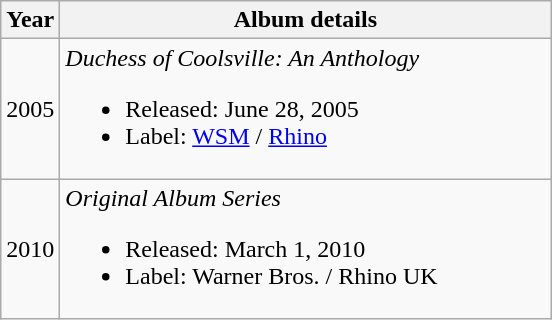<table class="wikitable" style="text-align:center;">
<tr>
<th>Year</th>
<th style="width:20em;">Album details</th>
</tr>
<tr>
<td>2005</td>
<td style="text-align:left;"><em>Duchess of Coolsville: An Anthology</em><br><ul><li>Released: June 28, 2005</li><li>Label: <a href='#'>WSM</a> / <a href='#'>Rhino</a></li></ul></td>
</tr>
<tr>
<td>2010</td>
<td style="text-align:left;"><em>Original Album Series</em><br><ul><li>Released: March 1, 2010</li><li>Label: Warner Bros. / Rhino UK</li></ul></td>
</tr>
</table>
